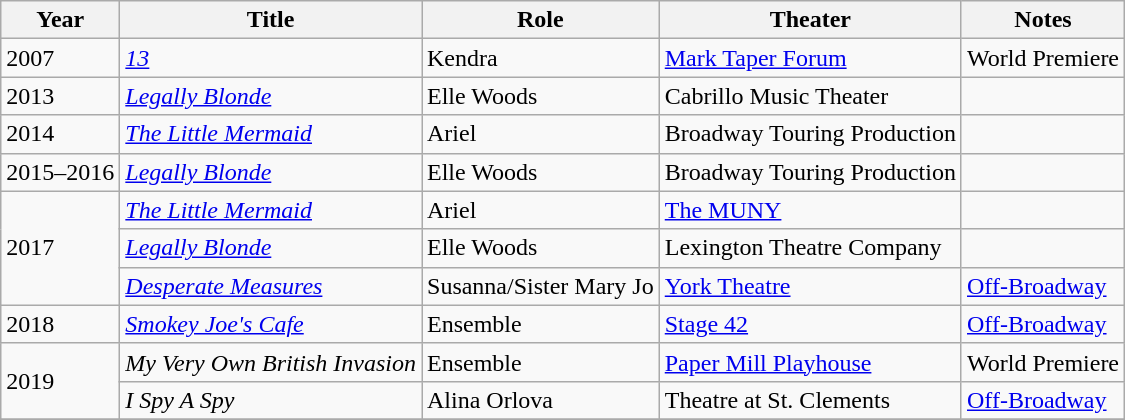<table class="wikitable sortable">
<tr>
<th>Year</th>
<th>Title</th>
<th>Role</th>
<th>Theater</th>
<th class="unsortable">Notes</th>
</tr>
<tr>
<td>2007</td>
<td><em><a href='#'>13</a></em></td>
<td>Kendra</td>
<td><a href='#'>Mark Taper Forum</a></td>
<td>World Premiere</td>
</tr>
<tr>
<td>2013</td>
<td><em><a href='#'>Legally Blonde</a></em></td>
<td>Elle Woods</td>
<td>Cabrillo Music Theater</td>
<td></td>
</tr>
<tr>
<td>2014</td>
<td><em><a href='#'>The Little Mermaid</a></em></td>
<td>Ariel</td>
<td>Broadway Touring Production</td>
<td></td>
</tr>
<tr>
<td>2015–2016</td>
<td><em><a href='#'>Legally Blonde</a></em></td>
<td>Elle Woods</td>
<td>Broadway Touring Production</td>
<td></td>
</tr>
<tr>
<td rowspan="3">2017</td>
<td><em><a href='#'>The Little Mermaid</a></em></td>
<td>Ariel</td>
<td><a href='#'>The MUNY</a></td>
<td></td>
</tr>
<tr>
<td><em><a href='#'>Legally Blonde</a></em></td>
<td>Elle Woods</td>
<td>Lexington Theatre Company</td>
<td></td>
</tr>
<tr>
<td><em><a href='#'>Desperate Measures</a></em></td>
<td>Susanna/Sister Mary Jo</td>
<td><a href='#'>York Theatre</a></td>
<td><a href='#'>Off-Broadway</a></td>
</tr>
<tr>
<td>2018</td>
<td><em><a href='#'>Smokey Joe's Cafe</a></em></td>
<td>Ensemble</td>
<td><a href='#'>Stage 42</a></td>
<td><a href='#'>Off-Broadway</a></td>
</tr>
<tr>
<td rowspan="2">2019</td>
<td><em>My Very Own British Invasion</em></td>
<td>Ensemble</td>
<td><a href='#'>Paper Mill Playhouse</a></td>
<td>World Premiere</td>
</tr>
<tr>
<td><em>I Spy A Spy</em></td>
<td>Alina Orlova</td>
<td>Theatre at St. Clements</td>
<td><a href='#'>Off-Broadway</a></td>
</tr>
<tr>
</tr>
</table>
